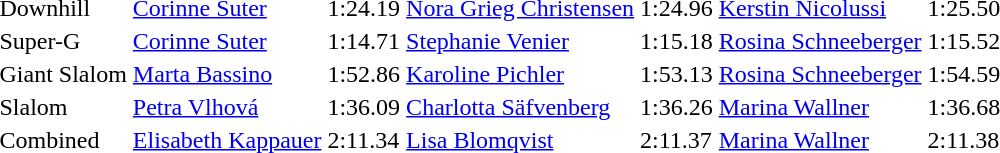<table>
<tr>
<td>Downhill</td>
<td><a href='#'>Corinne Suter</a><br></td>
<td>1:24.19</td>
<td><a href='#'>Nora Grieg Christensen</a><br></td>
<td>1:24.96</td>
<td><a href='#'>Kerstin Nicolussi</a><br></td>
<td>1:25.50</td>
</tr>
<tr>
<td>Super-G</td>
<td><a href='#'>Corinne Suter</a><br></td>
<td>1:14.71</td>
<td><a href='#'>Stephanie Venier</a><br></td>
<td>1:15.18</td>
<td><a href='#'>Rosina Schneeberger</a><br></td>
<td>1:15.52</td>
</tr>
<tr>
<td>Giant Slalom</td>
<td><a href='#'>Marta Bassino</a><br></td>
<td>1:52.86</td>
<td><a href='#'>Karoline Pichler</a><br></td>
<td>1:53.13</td>
<td><a href='#'>Rosina Schneeberger</a><br></td>
<td>1:54.59</td>
</tr>
<tr>
<td>Slalom</td>
<td><a href='#'>Petra Vlhová</a><br></td>
<td>1:36.09</td>
<td><a href='#'>Charlotta Säfvenberg</a><br></td>
<td>1:36.26</td>
<td><a href='#'>Marina Wallner</a><br></td>
<td>1:36.68</td>
</tr>
<tr>
<td>Combined</td>
<td><a href='#'>Elisabeth Kappauer</a><br></td>
<td>2:11.34</td>
<td><a href='#'>Lisa Blomqvist</a><br></td>
<td>2:11.37</td>
<td><a href='#'>Marina Wallner</a><br></td>
<td>2:11.38</td>
</tr>
</table>
